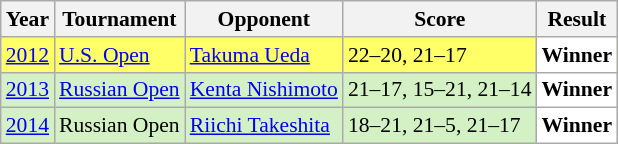<table class="sortable wikitable" style="font-size: 90%;">
<tr>
<th>Year</th>
<th>Tournament</th>
<th>Opponent</th>
<th>Score</th>
<th>Result</th>
</tr>
<tr style="background:#FFFF67">
<td align="center"><a href='#'>2012</a></td>
<td align="left"><a href='#'>U.S. Open</a></td>
<td align="left"> <a href='#'>Takuma Ueda</a></td>
<td align="left">22–20, 21–17</td>
<td style="text-align:left; background:white"> <strong>Winner</strong></td>
</tr>
<tr style="background:#D4F1C5">
<td align="center"><a href='#'>2013</a></td>
<td align="left"><a href='#'>Russian Open</a></td>
<td align="left"> <a href='#'>Kenta Nishimoto</a></td>
<td align="left">21–17, 15–21, 21–14</td>
<td style="text-align:left; background:white"> <strong>Winner</strong></td>
</tr>
<tr style="background:#D4F1C5">
<td align="center"><a href='#'>2014</a></td>
<td align="left">Russian Open</td>
<td align="left"> <a href='#'>Riichi Takeshita</a></td>
<td align="left">18–21, 21–5, 21–17</td>
<td style="text-align:left; background:white"> <strong>Winner</strong></td>
</tr>
</table>
